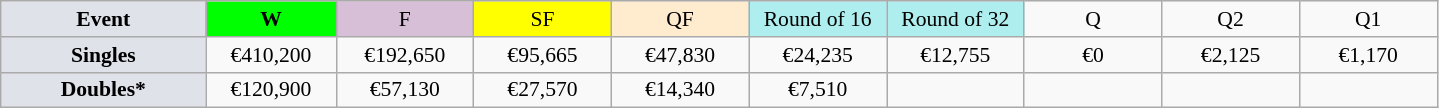<table class=wikitable style=font-size:90%;text-align:center>
<tr>
<td style="width:130px; background:#dfe2e9;"><strong>Event</strong></td>
<td style="width:80px; background:lime;"><strong>W</strong></td>
<td style="width:85px; background:thistle;">F</td>
<td style="width:85px; background:#ff0;">SF</td>
<td style="width:85px; background:#ffebcd;">QF</td>
<td style="width:85px; background:#afeeee;">Round of 16</td>
<td style="width:85px; background:#afeeee;">Round of 32</td>
<td width=85>Q</td>
<td width=85>Q2</td>
<td width=85>Q1</td>
</tr>
<tr>
<td style="background:#dfe2e9;"><strong>Singles</strong></td>
<td>€410,200</td>
<td>€192,650</td>
<td>€95,665</td>
<td>€47,830</td>
<td>€24,235</td>
<td>€12,755</td>
<td>€0</td>
<td>€2,125</td>
<td>€1,170</td>
</tr>
<tr>
<td style="background:#dfe2e9;"><strong>Doubles*</strong></td>
<td>€120,900</td>
<td>€57,130</td>
<td>€27,570</td>
<td>€14,340</td>
<td>€7,510</td>
<td></td>
<td></td>
<td></td>
<td></td>
</tr>
</table>
